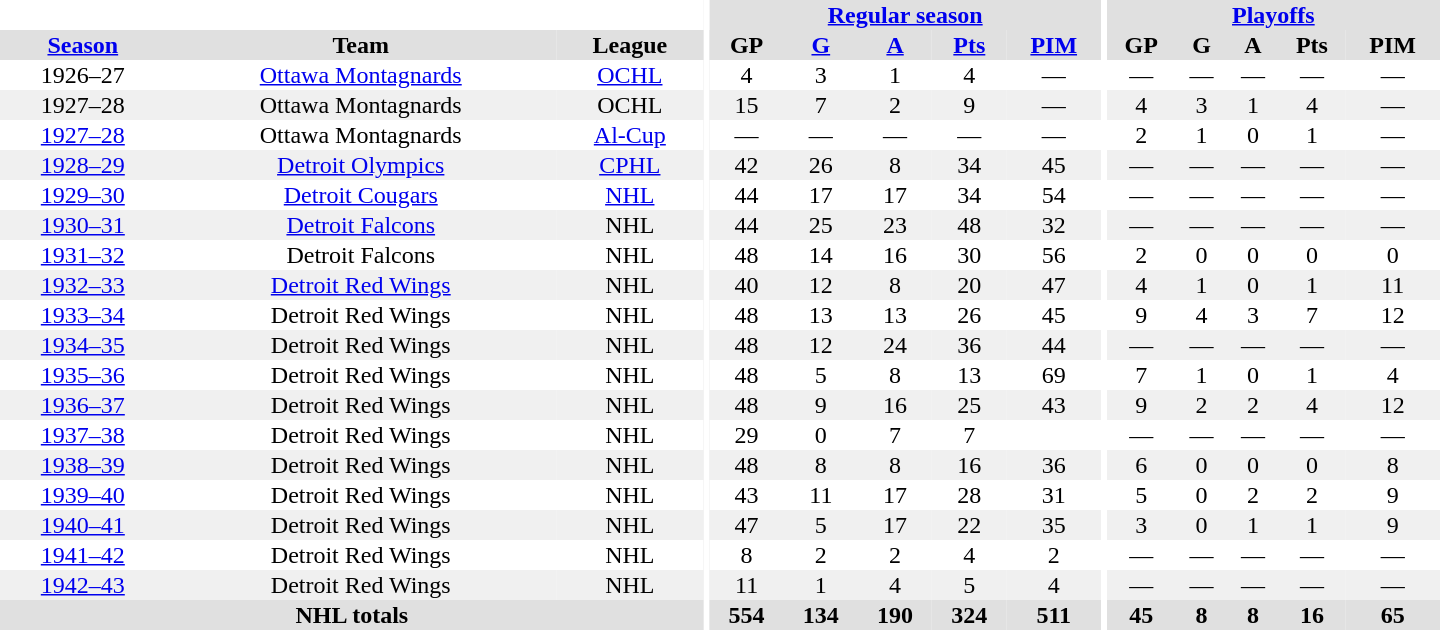<table border="0" cellpadding="1" cellspacing="0" style="text-align:center; width:60em">
<tr bgcolor="#e0e0e0">
<th colspan="3" bgcolor="#ffffff"></th>
<th rowspan="100" bgcolor="#ffffff"></th>
<th colspan="5"><a href='#'>Regular season</a></th>
<th rowspan="100" bgcolor="#ffffff"></th>
<th colspan="5"><a href='#'>Playoffs</a></th>
</tr>
<tr bgcolor="#e0e0e0">
<th><a href='#'>Season</a></th>
<th>Team</th>
<th>League</th>
<th>GP</th>
<th><a href='#'>G</a></th>
<th><a href='#'>A</a></th>
<th><a href='#'>Pts</a></th>
<th><a href='#'>PIM</a></th>
<th>GP</th>
<th>G</th>
<th>A</th>
<th>Pts</th>
<th>PIM</th>
</tr>
<tr>
<td>1926–27</td>
<td><a href='#'>Ottawa Montagnards</a></td>
<td><a href='#'>OCHL</a></td>
<td>4</td>
<td>3</td>
<td>1</td>
<td>4</td>
<td>—</td>
<td>—</td>
<td>—</td>
<td>—</td>
<td>—</td>
<td>—</td>
</tr>
<tr bgcolor="#f0f0f0">
<td>1927–28</td>
<td>Ottawa Montagnards</td>
<td>OCHL</td>
<td>15</td>
<td>7</td>
<td>2</td>
<td>9</td>
<td>—</td>
<td>4</td>
<td>3</td>
<td>1</td>
<td>4</td>
<td>—</td>
</tr>
<tr>
<td><a href='#'>1927–28</a></td>
<td>Ottawa Montagnards</td>
<td><a href='#'>Al-Cup</a></td>
<td>—</td>
<td>—</td>
<td>—</td>
<td>—</td>
<td>—</td>
<td>2</td>
<td>1</td>
<td>0</td>
<td>1</td>
<td>—</td>
</tr>
<tr bgcolor="#f0f0f0">
<td><a href='#'>1928–29</a></td>
<td><a href='#'>Detroit Olympics</a></td>
<td><a href='#'>CPHL</a></td>
<td>42</td>
<td>26</td>
<td>8</td>
<td>34</td>
<td>45</td>
<td>—</td>
<td>—</td>
<td>—</td>
<td>—</td>
<td>—</td>
</tr>
<tr>
<td><a href='#'>1929–30</a></td>
<td><a href='#'>Detroit Cougars</a></td>
<td><a href='#'>NHL</a></td>
<td>44</td>
<td>17</td>
<td>17</td>
<td>34</td>
<td>54</td>
<td>—</td>
<td>—</td>
<td>—</td>
<td>—</td>
<td>—</td>
</tr>
<tr bgcolor="#f0f0f0">
<td><a href='#'>1930–31</a></td>
<td><a href='#'>Detroit Falcons</a></td>
<td>NHL</td>
<td>44</td>
<td>25</td>
<td>23</td>
<td>48</td>
<td>32</td>
<td>—</td>
<td>—</td>
<td>—</td>
<td>—</td>
<td>—</td>
</tr>
<tr>
<td><a href='#'>1931–32</a></td>
<td>Detroit Falcons</td>
<td>NHL</td>
<td>48</td>
<td>14</td>
<td>16</td>
<td>30</td>
<td>56</td>
<td>2</td>
<td>0</td>
<td>0</td>
<td>0</td>
<td>0</td>
</tr>
<tr bgcolor="#f0f0f0">
<td><a href='#'>1932–33</a></td>
<td><a href='#'>Detroit Red Wings</a></td>
<td>NHL</td>
<td>40</td>
<td>12</td>
<td>8</td>
<td>20</td>
<td>47</td>
<td>4</td>
<td>1</td>
<td>0</td>
<td>1</td>
<td>11</td>
</tr>
<tr>
<td><a href='#'>1933–34</a></td>
<td>Detroit Red Wings</td>
<td>NHL</td>
<td>48</td>
<td>13</td>
<td>13</td>
<td>26</td>
<td>45</td>
<td>9</td>
<td>4</td>
<td>3</td>
<td>7</td>
<td>12</td>
</tr>
<tr bgcolor="#f0f0f0">
<td><a href='#'>1934–35</a></td>
<td>Detroit Red Wings</td>
<td>NHL</td>
<td>48</td>
<td>12</td>
<td>24</td>
<td>36</td>
<td>44</td>
<td>—</td>
<td>—</td>
<td>—</td>
<td>—</td>
<td>—</td>
</tr>
<tr>
<td><a href='#'>1935–36</a></td>
<td>Detroit Red Wings</td>
<td>NHL</td>
<td>48</td>
<td>5</td>
<td>8</td>
<td>13</td>
<td>69</td>
<td>7</td>
<td>1</td>
<td>0</td>
<td>1</td>
<td>4</td>
</tr>
<tr bgcolor="#f0f0f0">
<td><a href='#'>1936–37</a></td>
<td>Detroit Red Wings</td>
<td>NHL</td>
<td>48</td>
<td>9</td>
<td>16</td>
<td>25</td>
<td>43</td>
<td>9</td>
<td>2</td>
<td>2</td>
<td>4</td>
<td>12</td>
</tr>
<tr>
<td><a href='#'>1937–38</a></td>
<td>Detroit Red Wings</td>
<td>NHL</td>
<td>29</td>
<td>0</td>
<td>7</td>
<td>7</td>
<td 13></td>
<td>—</td>
<td>—</td>
<td>—</td>
<td>—</td>
<td>—</td>
</tr>
<tr bgcolor="#f0f0f0">
<td><a href='#'>1938–39</a></td>
<td>Detroit Red Wings</td>
<td>NHL</td>
<td>48</td>
<td>8</td>
<td>8</td>
<td>16</td>
<td>36</td>
<td>6</td>
<td>0</td>
<td>0</td>
<td>0</td>
<td>8</td>
</tr>
<tr>
<td><a href='#'>1939–40</a></td>
<td>Detroit Red Wings</td>
<td>NHL</td>
<td>43</td>
<td>11</td>
<td>17</td>
<td>28</td>
<td>31</td>
<td>5</td>
<td>0</td>
<td>2</td>
<td>2</td>
<td>9</td>
</tr>
<tr bgcolor="#f0f0f0">
<td><a href='#'>1940–41</a></td>
<td>Detroit Red Wings</td>
<td>NHL</td>
<td>47</td>
<td>5</td>
<td>17</td>
<td>22</td>
<td>35</td>
<td>3</td>
<td>0</td>
<td>1</td>
<td>1</td>
<td>9</td>
</tr>
<tr>
<td><a href='#'>1941–42</a></td>
<td>Detroit Red Wings</td>
<td>NHL</td>
<td>8</td>
<td>2</td>
<td>2</td>
<td>4</td>
<td>2</td>
<td>—</td>
<td>—</td>
<td>—</td>
<td>—</td>
<td>—</td>
</tr>
<tr bgcolor="#f0f0f0">
<td><a href='#'>1942–43</a></td>
<td>Detroit Red Wings</td>
<td>NHL</td>
<td>11</td>
<td>1</td>
<td>4</td>
<td>5</td>
<td>4</td>
<td>—</td>
<td>—</td>
<td>—</td>
<td>—</td>
<td>—</td>
</tr>
<tr bgcolor="#e0e0e0">
<th colspan="3">NHL totals</th>
<th>554</th>
<th>134</th>
<th>190</th>
<th>324</th>
<th>511</th>
<th>45</th>
<th>8</th>
<th>8</th>
<th>16</th>
<th>65</th>
</tr>
</table>
